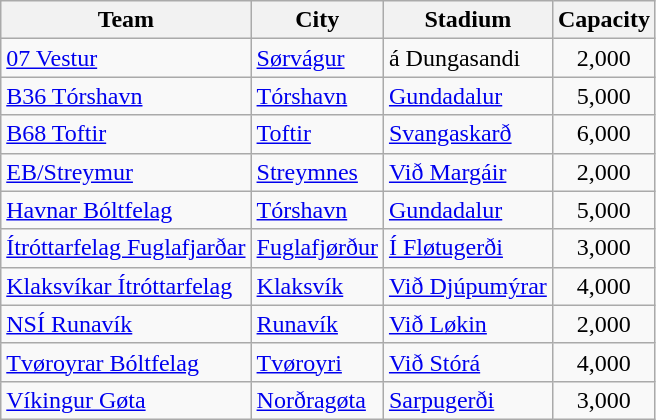<table class="wikitable sortable">
<tr>
<th>Team</th>
<th>City</th>
<th>Stadium</th>
<th>Capacity</th>
</tr>
<tr>
<td><a href='#'>07 Vestur</a></td>
<td><a href='#'>Sørvágur</a></td>
<td>á Dungasandi</td>
<td align="center">2,000</td>
</tr>
<tr>
<td><a href='#'>B36 Tórshavn</a></td>
<td><a href='#'>Tórshavn</a></td>
<td><a href='#'>Gundadalur</a></td>
<td align="center">5,000</td>
</tr>
<tr>
<td><a href='#'>B68 Toftir</a></td>
<td><a href='#'>Toftir</a></td>
<td><a href='#'>Svangaskarð</a></td>
<td align="center">6,000</td>
</tr>
<tr>
<td><a href='#'>EB/Streymur</a></td>
<td><a href='#'>Streymnes</a></td>
<td><a href='#'>Við Margáir</a></td>
<td align="center">2,000</td>
</tr>
<tr>
<td><a href='#'>Havnar Bóltfelag</a></td>
<td><a href='#'>Tórshavn</a></td>
<td><a href='#'>Gundadalur</a></td>
<td align="center">5,000</td>
</tr>
<tr>
<td><a href='#'>Ítróttarfelag Fuglafjarðar</a></td>
<td><a href='#'>Fuglafjørður</a></td>
<td><a href='#'>Í Fløtugerði</a></td>
<td align="center">3,000</td>
</tr>
<tr>
<td><a href='#'>Klaksvíkar Ítróttarfelag</a></td>
<td><a href='#'>Klaksvík</a></td>
<td><a href='#'>Við Djúpumýrar</a></td>
<td align="center">4,000</td>
</tr>
<tr>
<td><a href='#'>NSÍ Runavík</a></td>
<td><a href='#'>Runavík</a></td>
<td><a href='#'>Við Løkin</a></td>
<td align="center">2,000</td>
</tr>
<tr>
<td><a href='#'>Tvøroyrar Bóltfelag</a></td>
<td><a href='#'>Tvøroyri</a></td>
<td><a href='#'>Við Stórá</a></td>
<td align="center">4,000</td>
</tr>
<tr>
<td><a href='#'>Víkingur Gøta</a></td>
<td><a href='#'>Norðragøta</a></td>
<td><a href='#'>Sarpugerði</a></td>
<td align="center">3,000</td>
</tr>
</table>
